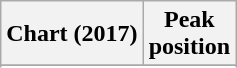<table class="wikitable sortable plainrowheaders" style="text-align:center">
<tr>
<th scope="col">Chart (2017)</th>
<th scope="col">Peak<br>position</th>
</tr>
<tr>
</tr>
<tr>
</tr>
<tr>
</tr>
<tr>
</tr>
<tr>
</tr>
</table>
